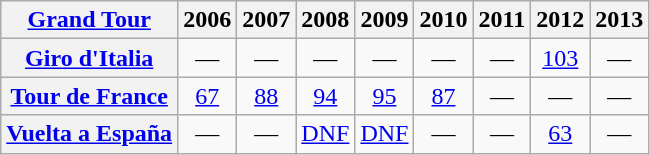<table class="wikitable plainrowheaders">
<tr>
<th scope="col"><a href='#'>Grand Tour</a></th>
<th scope="col">2006</th>
<th scope="col">2007</th>
<th scope="col">2008</th>
<th scope="col">2009</th>
<th scope="col">2010</th>
<th scope="col">2011</th>
<th scope="col">2012</th>
<th scope="col">2013</th>
</tr>
<tr style="text-align:center;">
<th scope="row"> <a href='#'>Giro d'Italia</a></th>
<td>—</td>
<td>—</td>
<td>—</td>
<td>—</td>
<td>—</td>
<td>—</td>
<td><a href='#'>103</a></td>
<td>—</td>
</tr>
<tr style="text-align:center;">
<th scope="row"> <a href='#'>Tour de France</a></th>
<td><a href='#'>67</a></td>
<td><a href='#'>88</a></td>
<td><a href='#'>94</a></td>
<td><a href='#'>95</a></td>
<td><a href='#'>87</a></td>
<td>—</td>
<td>—</td>
<td>—</td>
</tr>
<tr style="text-align:center;">
<th scope="row"> <a href='#'>Vuelta a España</a></th>
<td>—</td>
<td>—</td>
<td><a href='#'>DNF</a></td>
<td><a href='#'>DNF</a></td>
<td>—</td>
<td>—</td>
<td><a href='#'>63</a></td>
<td>—</td>
</tr>
</table>
